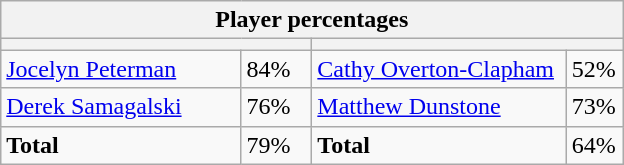<table class="wikitable">
<tr>
<th colspan=4 width=400>Player percentages</th>
</tr>
<tr>
<th colspan=2 width=200 style="white-space:nowrap;"> </th>
<th colspan=2 width=200 style="white-space:nowrap;"></th>
</tr>
<tr>
<td><a href='#'>Jocelyn Peterman</a></td>
<td>84%</td>
<td><a href='#'>Cathy Overton-Clapham</a></td>
<td>52%</td>
</tr>
<tr>
<td><a href='#'>Derek Samagalski</a></td>
<td>76%</td>
<td><a href='#'>Matthew Dunstone</a></td>
<td>73%</td>
</tr>
<tr>
<td><strong>Total</strong></td>
<td>79%</td>
<td><strong>Total</strong></td>
<td>64%</td>
</tr>
</table>
